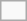<table class="infobox">
<tr>
<td></td>
<td></td>
</tr>
</table>
